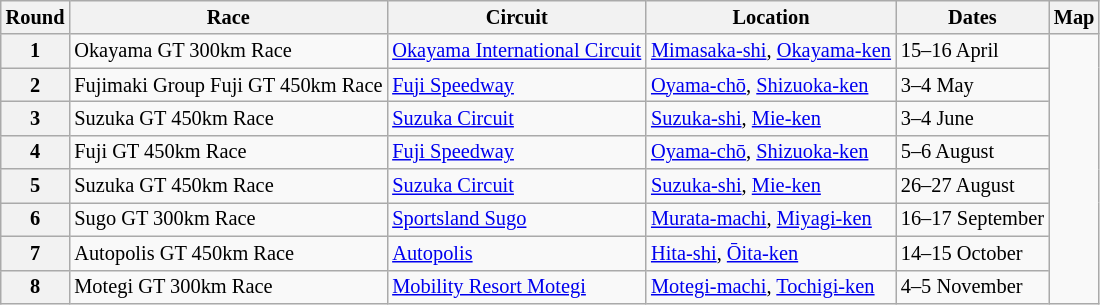<table class=wikitable style="font-size:85%;">
<tr>
<th>Round</th>
<th>Race</th>
<th>Circuit</th>
<th>Location</th>
<th>Dates</th>
<th>Map</th>
</tr>
<tr>
<th>1</th>
<td>Okayama GT 300km Race</td>
<td> <a href='#'>Okayama International Circuit</a></td>
<td><a href='#'>Mimasaka-shi</a>, <a href='#'>Okayama-ken</a></td>
<td>15–16 April</td>
<td rowspan=8></td>
</tr>
<tr>
<th>2</th>
<td>Fujimaki Group Fuji GT 450km Race</td>
<td> <a href='#'>Fuji Speedway</a></td>
<td><a href='#'>Oyama-chō</a>, <a href='#'>Shizuoka-ken</a></td>
<td>3–4 May</td>
</tr>
<tr>
<th>3</th>
<td>Suzuka GT 450km Race</td>
<td> <a href='#'>Suzuka Circuit</a></td>
<td><a href='#'>Suzuka-shi</a>, <a href='#'>Mie-ken</a></td>
<td>3–4 June</td>
</tr>
<tr>
<th>4</th>
<td>Fuji GT 450km Race</td>
<td> <a href='#'>Fuji Speedway</a></td>
<td><a href='#'>Oyama-chō</a>, <a href='#'>Shizuoka-ken</a></td>
<td>5–6 August</td>
</tr>
<tr>
<th>5</th>
<td>Suzuka GT 450km Race</td>
<td> <a href='#'>Suzuka Circuit</a></td>
<td><a href='#'>Suzuka-shi</a>, <a href='#'>Mie-ken</a></td>
<td>26–27 August</td>
</tr>
<tr>
<th>6</th>
<td>Sugo GT 300km Race</td>
<td> <a href='#'>Sportsland Sugo</a></td>
<td><a href='#'>Murata-machi</a>, <a href='#'>Miyagi-ken</a></td>
<td>16–17 September</td>
</tr>
<tr>
<th>7</th>
<td>Autopolis GT 450km Race</td>
<td> <a href='#'>Autopolis</a></td>
<td><a href='#'>Hita-shi</a>, <a href='#'>Ōita-ken</a></td>
<td>14–15 October</td>
</tr>
<tr>
<th>8</th>
<td>Motegi GT 300km Race</td>
<td> <a href='#'>Mobility Resort Motegi</a></td>
<td><a href='#'>Motegi-machi</a>, <a href='#'>Tochigi-ken</a></td>
<td>4–5 November</td>
</tr>
</table>
